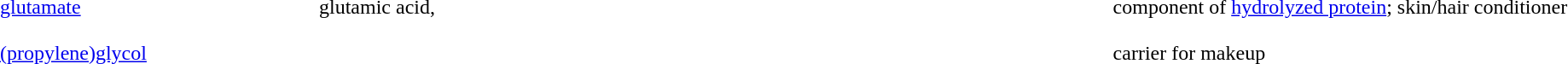<table cellpadding="8">
<tr valign="top">
<td width="20%"><a href='#'>glutamate</a></td>
<td width="50%">glutamic acid, </td>
<td width="30%">component of <a href='#'>hydrolyzed protein</a>; skin/hair conditioner</td>
</tr>
<tr valign="top">
<td width="20%"><a href='#'>(propylene)glycol</a></td>
<td width="50%"></td>
<td width="30%">carrier for makeup</td>
</tr>
</table>
